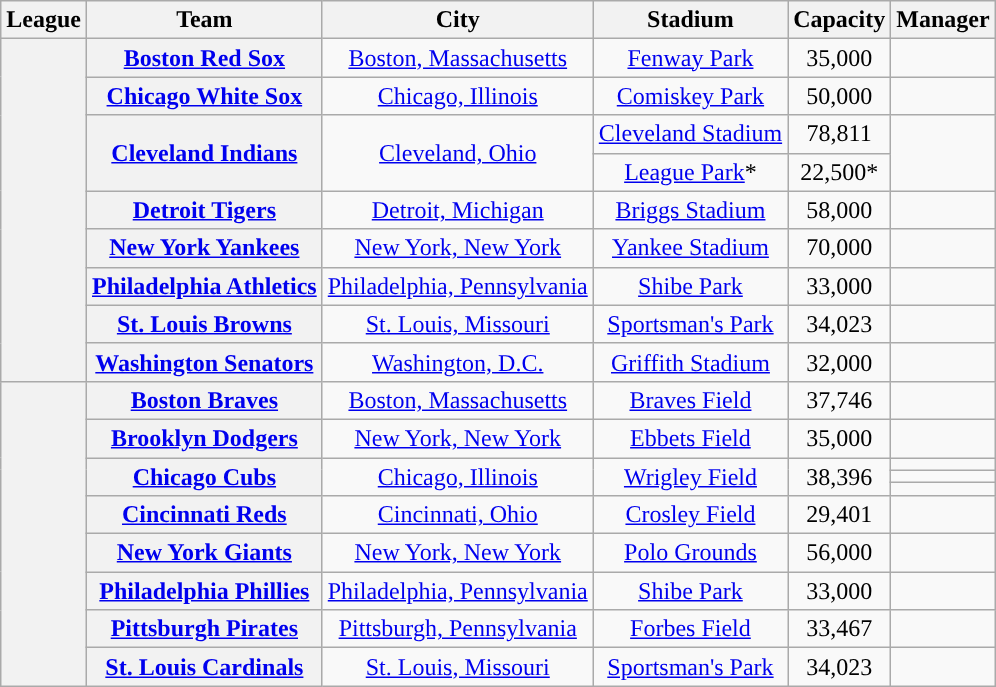<table class="wikitable sortable plainrowheaders" style="text-align:center;">
<tr>
<th scope="col">League</th>
<th scope="col">Team</th>
<th scope="col">City</th>
<th scope="col">Stadium</th>
<th scope="col">Capacity</th>
<th scope="col">Manager</th>
</tr>
<tr>
<th rowspan="9"></th>
<th scope="row"><a href='#'>Boston Red Sox</a></th>
<td><a href='#'>Boston, Massachusetts</a></td>
<td><a href='#'>Fenway Park</a></td>
<td>35,000</td>
<td></td>
</tr>
<tr>
<th scope="row"><a href='#'>Chicago White Sox</a></th>
<td><a href='#'>Chicago, Illinois</a></td>
<td><a href='#'>Comiskey Park</a></td>
<td>50,000</td>
<td></td>
</tr>
<tr>
<th rowspan="2" scope="row"><a href='#'>Cleveland Indians</a></th>
<td rowspan="2"><a href='#'>Cleveland, Ohio</a></td>
<td><a href='#'>Cleveland Stadium</a></td>
<td>78,811</td>
<td rowspan="2"></td>
</tr>
<tr>
<td><a href='#'>League Park</a>*</td>
<td>22,500*</td>
</tr>
<tr>
<th scope="row"><a href='#'>Detroit Tigers</a></th>
<td><a href='#'>Detroit, Michigan</a></td>
<td><a href='#'>Briggs Stadium</a></td>
<td>58,000</td>
<td></td>
</tr>
<tr>
<th scope="row"><a href='#'>New York Yankees</a></th>
<td><a href='#'>New York, New York</a></td>
<td><a href='#'>Yankee Stadium</a></td>
<td>70,000</td>
<td></td>
</tr>
<tr>
<th scope="row"><a href='#'>Philadelphia Athletics</a></th>
<td><a href='#'>Philadelphia, Pennsylvania</a></td>
<td><a href='#'>Shibe Park</a></td>
<td>33,000</td>
<td></td>
</tr>
<tr>
<th scope="row"><a href='#'>St. Louis Browns</a></th>
<td><a href='#'>St. Louis, Missouri</a></td>
<td><a href='#'>Sportsman's Park</a></td>
<td>34,023</td>
<td></td>
</tr>
<tr>
<th scope="row"><a href='#'>Washington Senators</a></th>
<td><a href='#'>Washington, D.C.</a></td>
<td><a href='#'>Griffith Stadium</a></td>
<td>32,000</td>
<td></td>
</tr>
<tr>
<th rowspan="10"></th>
<th scope="row"><a href='#'>Boston Braves</a></th>
<td><a href='#'>Boston, Massachusetts</a></td>
<td><a href='#'>Braves Field</a></td>
<td>37,746</td>
<td></td>
</tr>
<tr>
<th scope="row"><a href='#'>Brooklyn Dodgers</a></th>
<td><a href='#'>New York, New York</a></td>
<td><a href='#'>Ebbets Field</a></td>
<td>35,000</td>
<td></td>
</tr>
<tr>
<th rowspan="3" scope="row"><a href='#'>Chicago Cubs</a></th>
<td rowspan="3"><a href='#'>Chicago, Illinois</a></td>
<td rowspan="3"><a href='#'>Wrigley Field</a></td>
<td rowspan="3">38,396</td>
<td></td>
</tr>
<tr>
<td></td>
</tr>
<tr>
<td></td>
</tr>
<tr>
<th scope="row"><a href='#'>Cincinnati Reds</a></th>
<td><a href='#'>Cincinnati, Ohio</a></td>
<td><a href='#'>Crosley Field</a></td>
<td>29,401</td>
<td></td>
</tr>
<tr>
<th scope="row"><a href='#'>New York Giants</a></th>
<td><a href='#'>New York, New York</a></td>
<td><a href='#'>Polo Grounds</a></td>
<td>56,000</td>
<td></td>
</tr>
<tr>
<th scope="row"><a href='#'>Philadelphia Phillies</a></th>
<td><a href='#'>Philadelphia, Pennsylvania</a></td>
<td><a href='#'>Shibe Park</a></td>
<td>33,000</td>
<td></td>
</tr>
<tr>
<th scope="row"><a href='#'>Pittsburgh Pirates</a></th>
<td><a href='#'>Pittsburgh, Pennsylvania</a></td>
<td><a href='#'>Forbes Field</a></td>
<td>33,467</td>
<td></td>
</tr>
<tr>
<th scope="row"><a href='#'>St. Louis Cardinals</a></th>
<td><a href='#'>St. Louis, Missouri</a></td>
<td><a href='#'>Sportsman's Park</a></td>
<td>34,023</td>
<td></td>
</tr>
</table>
